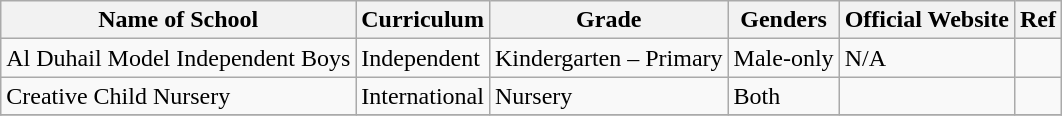<table class="wikitable">
<tr>
<th>Name of School</th>
<th>Curriculum</th>
<th>Grade</th>
<th>Genders</th>
<th>Official Website</th>
<th>Ref</th>
</tr>
<tr>
<td>Al Duhail Model Independent Boys</td>
<td>Independent</td>
<td>Kindergarten – Primary</td>
<td>Male-only</td>
<td>N/A</td>
<td></td>
</tr>
<tr>
<td>Creative Child Nursery</td>
<td>International</td>
<td>Nursery</td>
<td>Both</td>
<td></td>
<td></td>
</tr>
<tr>
</tr>
</table>
